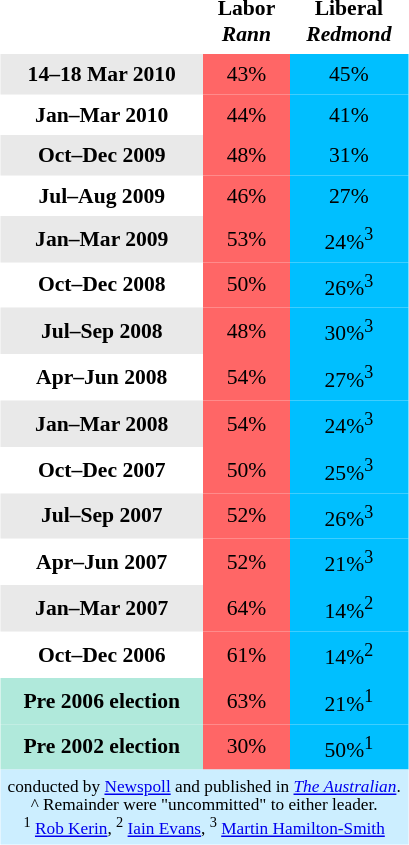<table class="toccolours" cellpadding="5" cellspacing="0" style="float:right; margin-right:.5em; margin-top:.4em; font-size:90%;">
<tr>
</tr>
<tr>
<th></th>
<th>Labor<br><em>Rann</em></th>
<th>Liberal<br><em>Redmond</em></th>
</tr>
<tr>
<th style="background:#e9e9e9;">14–18 Mar 2010</th>
<td style="text-align:center; background:#f66;">43%</td>
<td style="text-align:center; background:#00bfff;">45%</td>
</tr>
<tr>
<th>Jan–Mar 2010</th>
<td style="text-align:center; background:#f66;">44%</td>
<td style="text-align:center; background:#00bfff;">41%</td>
</tr>
<tr>
<th style="background:#e9e9e9;">Oct–Dec 2009</th>
<td style="text-align:center; background:#f66;">48%</td>
<td style="text-align:center; background:#00bfff;">31%</td>
</tr>
<tr>
<th>Jul–Aug 2009</th>
<td style="text-align:center; background:#f66;">46%</td>
<td style="text-align:center; background:#00bfff;">27%</td>
</tr>
<tr>
<th style="background:#e9e9e9;">Jan–Mar 2009</th>
<td style="text-align:center; background:#f66;">53%</td>
<td style="text-align:center; background:#00bfff;">24%<sup>3</sup></td>
</tr>
<tr>
<th>Oct–Dec 2008</th>
<td style="text-align:center; background:#f66;">50%</td>
<td style="text-align:center; background:#00bfff;">26%<sup>3</sup></td>
</tr>
<tr>
<th style="background:#e9e9e9;">Jul–Sep 2008</th>
<td style="text-align:center; background:#f66;">48%</td>
<td style="text-align:center; background:#00bfff;">30%<sup>3</sup></td>
</tr>
<tr>
<th>Apr–Jun 2008</th>
<td style="text-align:center; background:#f66;">54%</td>
<td style="text-align:center; background:#00bfff;">27%<sup>3</sup></td>
</tr>
<tr>
<th style="background:#e9e9e9;">Jan–Mar 2008</th>
<td style="text-align:center; background:#f66;">54%</td>
<td style="text-align:center; background:#00bfff;">24%<sup>3</sup></td>
</tr>
<tr>
<th>Oct–Dec 2007</th>
<td style="text-align:center; background:#f66;">50%</td>
<td style="text-align:center; background:#00bfff;">25%<sup>3</sup></td>
</tr>
<tr>
<th style="background:#e9e9e9;">Jul–Sep 2007</th>
<td style="text-align:center; background:#f66;">52%</td>
<td style="text-align:center; background:#00bfff;">26%<sup>3</sup></td>
</tr>
<tr>
<th>Apr–Jun 2007</th>
<td style="text-align:center; background:#f66;">52%</td>
<td style="text-align:center; background:#00bfff;">21%<sup>3</sup></td>
</tr>
<tr>
<th style="background:#e9e9e9;">Jan–Mar 2007</th>
<td style="text-align:center; background:#f66;">64%</td>
<td style="text-align:center; background:#00bfff;">14%<sup>2</sup></td>
</tr>
<tr>
<th>Oct–Dec 2006</th>
<td style="text-align:center; background:#f66;">61%</td>
<td style="text-align:center; background:#00bfff;">14%<sup>2</sup></td>
</tr>
<tr>
<th style="background:#b0e9db;">Pre 2006 election</th>
<td style="text-align:center; background:#f66;">63%</td>
<td style="text-align:center; background:#00bfff;">21%<sup>1</sup></td>
</tr>
<tr>
<th style="background:#b0e9db;">Pre 2002 election</th>
<td style="text-align:center; background:#f66;">30%</td>
<td style="text-align:center; background:#00bfff;">50%<sup>1</sup></td>
</tr>
<tr>
<td colspan="3" style="font-size:80%; background:#cef; text-align:center;"> conducted by <a href='#'>Newspoll</a> and published in <em><a href='#'>The Australian</a></em>.<br>^ Remainder were "uncommitted" to either leader.<br><sup>1</sup> <a href='#'>Rob Kerin</a>, <sup>2</sup> <a href='#'>Iain Evans</a>, <sup>3</sup> <a href='#'>Martin Hamilton-Smith</a></td>
</tr>
</table>
